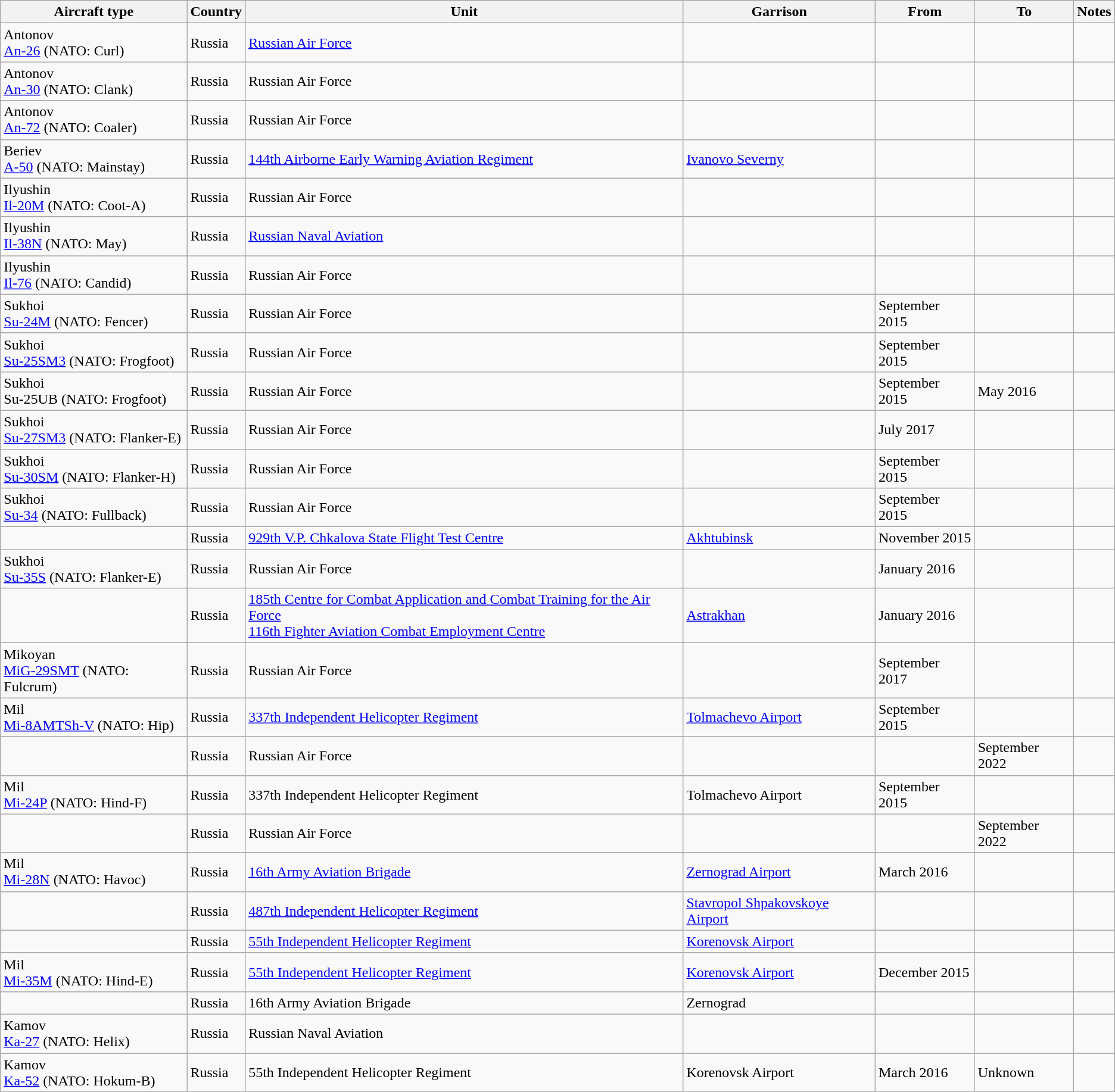<table class="wikitable">
<tr>
<th>Aircraft type</th>
<th>Country</th>
<th>Unit</th>
<th>Garrison</th>
<th>From</th>
<th>To</th>
<th>Notes</th>
</tr>
<tr>
<td>Antonov<br><a href='#'>An-26</a> (NATO: Curl)</td>
<td>Russia</td>
<td><a href='#'>Russian Air Force</a></td>
<td></td>
<td></td>
<td></td>
<td></td>
</tr>
<tr>
<td>Antonov<br><a href='#'>An-30</a> (NATO: Clank)</td>
<td>Russia</td>
<td>Russian Air Force</td>
<td></td>
<td></td>
<td></td>
<td></td>
</tr>
<tr>
<td>Antonov<br><a href='#'>An-72</a> (NATO: Coaler)</td>
<td>Russia</td>
<td>Russian Air Force</td>
<td></td>
<td></td>
<td></td>
<td></td>
</tr>
<tr>
<td>Beriev<br><a href='#'>A-50</a> (NATO: Mainstay)</td>
<td>Russia</td>
<td><a href='#'>144th Airborne Early Warning Aviation Regiment</a></td>
<td><a href='#'>Ivanovo Severny</a></td>
<td></td>
<td></td>
<td></td>
</tr>
<tr>
<td>Ilyushin<br><a href='#'>Il-20M</a> (NATO: Coot-A)</td>
<td>Russia</td>
<td>Russian Air Force</td>
<td></td>
<td></td>
<td></td>
<td></td>
</tr>
<tr>
<td>Ilyushin<br><a href='#'>Il-38N</a> (NATO: May)</td>
<td>Russia</td>
<td><a href='#'>Russian Naval Aviation</a></td>
<td></td>
<td></td>
<td></td>
<td></td>
</tr>
<tr>
<td>Ilyushin<br><a href='#'>Il-76</a> (NATO: Candid)</td>
<td>Russia</td>
<td>Russian Air Force</td>
<td></td>
<td></td>
<td></td>
<td></td>
</tr>
<tr>
<td>Sukhoi<br><a href='#'>Su-24M</a> (NATO: Fencer)</td>
<td>Russia</td>
<td>Russian Air Force</td>
<td></td>
<td>September 2015</td>
<td></td>
<td></td>
</tr>
<tr>
<td>Sukhoi<br><a href='#'>Su-25SM3</a> (NATO: Frogfoot)</td>
<td>Russia</td>
<td>Russian Air Force</td>
<td></td>
<td>September 2015</td>
<td></td>
<td></td>
</tr>
<tr>
<td>Sukhoi<br>Su-25UB (NATO: Frogfoot)</td>
<td>Russia</td>
<td>Russian Air Force</td>
<td></td>
<td>September 2015</td>
<td>May 2016</td>
<td></td>
</tr>
<tr>
<td>Sukhoi<br><a href='#'>Su-27SM3</a> (NATO: Flanker-E)</td>
<td>Russia</td>
<td>Russian Air Force</td>
<td></td>
<td>July 2017</td>
<td></td>
<td></td>
</tr>
<tr>
<td>Sukhoi<br><a href='#'>Su-30SM</a> (NATO: Flanker-H)</td>
<td>Russia</td>
<td>Russian Air Force</td>
<td></td>
<td>September 2015</td>
<td></td>
<td></td>
</tr>
<tr>
<td>Sukhoi<br><a href='#'>Su-34</a> (NATO: Fullback)</td>
<td>Russia</td>
<td>Russian Air Force</td>
<td></td>
<td>September 2015</td>
<td></td>
<td></td>
</tr>
<tr>
<td></td>
<td>Russia</td>
<td><a href='#'>929th V.P. Chkalova State Flight Test Centre</a></td>
<td><a href='#'>Akhtubinsk</a></td>
<td>November 2015</td>
<td></td>
<td></td>
</tr>
<tr>
<td>Sukhoi<br><a href='#'>Su-35S</a> (NATO: Flanker-E)</td>
<td>Russia</td>
<td>Russian Air Force</td>
<td></td>
<td>January 2016</td>
<td></td>
<td></td>
</tr>
<tr>
<td></td>
<td>Russia</td>
<td><a href='#'>185th Centre for Combat Application and Combat Training for the Air Force</a><br><a href='#'>116th Fighter Aviation Combat Employment Centre</a></td>
<td><a href='#'>Astrakhan</a></td>
<td>January 2016</td>
<td></td>
<td></td>
</tr>
<tr>
<td>Mikoyan<br><a href='#'>MiG-29SMT</a> (NATO: Fulcrum)</td>
<td>Russia</td>
<td>Russian Air Force</td>
<td></td>
<td>September 2017</td>
<td></td>
<td></td>
</tr>
<tr>
<td>Mil<br><a href='#'>Mi-8AMTSh-V</a> (NATO: Hip)</td>
<td>Russia</td>
<td><a href='#'>337th Independent Helicopter Regiment</a></td>
<td><a href='#'>Tolmachevo Airport</a></td>
<td>September 2015</td>
<td></td>
<td></td>
</tr>
<tr>
<td></td>
<td>Russia</td>
<td>Russian Air Force</td>
<td></td>
<td></td>
<td>September 2022</td>
<td></td>
</tr>
<tr>
<td>Mil<br><a href='#'>Mi-24P</a> (NATO: Hind-F)</td>
<td>Russia</td>
<td>337th Independent Helicopter Regiment</td>
<td>Tolmachevo Airport</td>
<td>September 2015</td>
<td></td>
<td></td>
</tr>
<tr>
<td></td>
<td>Russia</td>
<td>Russian Air Force</td>
<td></td>
<td></td>
<td>September 2022</td>
<td></td>
</tr>
<tr>
<td>Mil<br><a href='#'>Mi-28N</a> (NATO: Havoc)</td>
<td>Russia</td>
<td><a href='#'>16th Army Aviation Brigade</a></td>
<td><a href='#'>Zernograd Airport</a></td>
<td>March 2016</td>
<td></td>
<td></td>
</tr>
<tr>
<td></td>
<td>Russia</td>
<td><a href='#'>487th Independent Helicopter Regiment</a></td>
<td><a href='#'>Stavropol Shpakovskoye Airport</a></td>
<td></td>
<td></td>
<td></td>
</tr>
<tr>
<td></td>
<td>Russia</td>
<td><a href='#'>55th Independent Helicopter Regiment</a></td>
<td><a href='#'>Korenovsk Airport</a></td>
<td></td>
<td></td>
<td></td>
</tr>
<tr>
<td>Mil<br><a href='#'>Mi-35M</a> (NATO: Hind-E)</td>
<td>Russia</td>
<td><a href='#'>55th Independent Helicopter Regiment</a></td>
<td><a href='#'>Korenovsk Airport</a></td>
<td>December 2015</td>
<td></td>
<td></td>
</tr>
<tr>
<td></td>
<td>Russia</td>
<td>16th Army Aviation Brigade</td>
<td>Zernograd</td>
<td></td>
<td></td>
<td></td>
</tr>
<tr>
<td>Kamov<br><a href='#'>Ka-27</a> (NATO: Helix)</td>
<td>Russia</td>
<td>Russian Naval Aviation</td>
<td></td>
<td></td>
<td></td>
<td></td>
</tr>
<tr>
<td>Kamov<br><a href='#'>Ka-52</a> (NATO: Hokum-B)</td>
<td>Russia</td>
<td>55th Independent Helicopter Regiment</td>
<td>Korenovsk Airport</td>
<td>March 2016</td>
<td>Unknown</td>
<td></td>
</tr>
</table>
